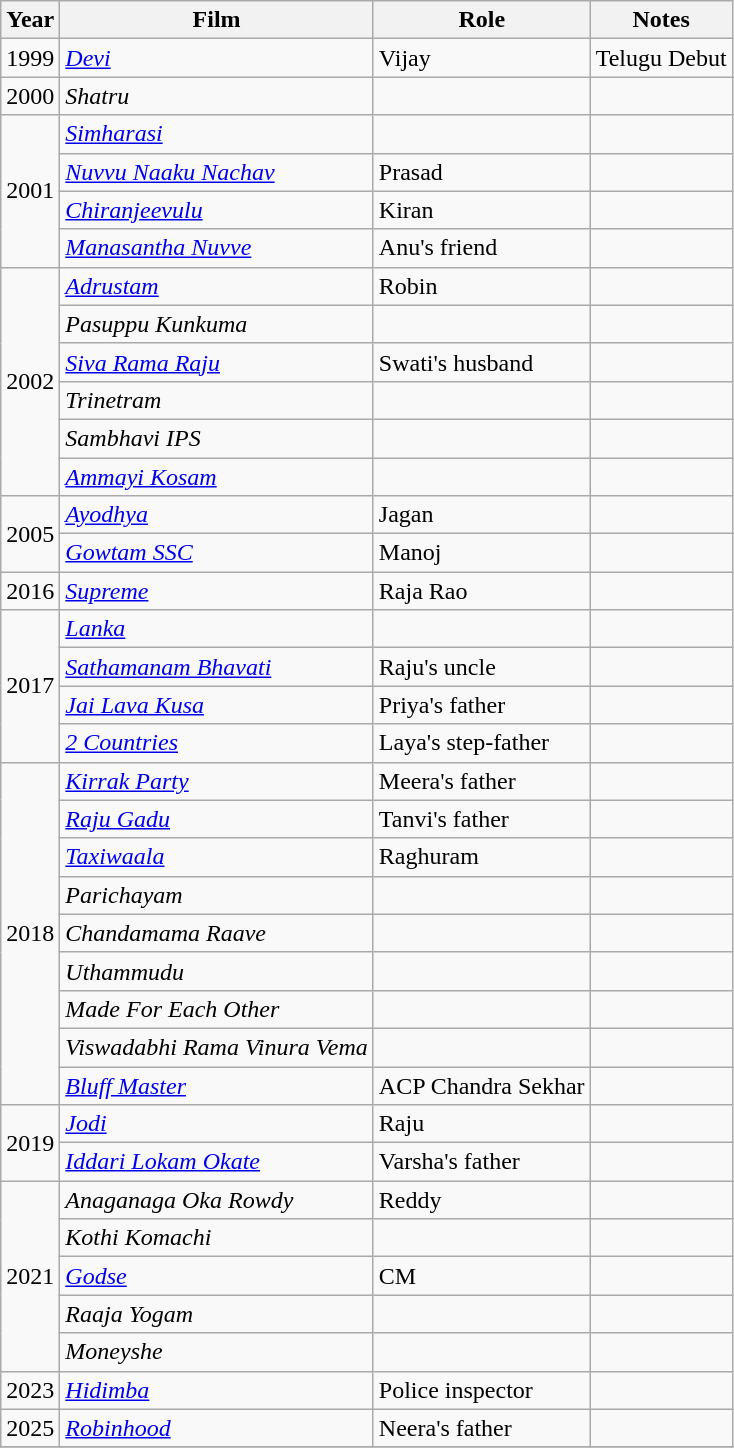<table class="wikitable">
<tr>
<th>Year</th>
<th>Film</th>
<th>Role</th>
<th>Notes</th>
</tr>
<tr>
<td>1999</td>
<td><a href='#'><em>Devi</em></a></td>
<td>Vijay</td>
<td>Telugu Debut</td>
</tr>
<tr>
<td>2000</td>
<td><em>Shatru</em></td>
<td></td>
<td></td>
</tr>
<tr>
<td rowspan="4">2001</td>
<td><em><a href='#'>Simharasi</a></em></td>
<td></td>
<td></td>
</tr>
<tr>
<td><em><a href='#'>Nuvvu Naaku Nachav</a></em></td>
<td>Prasad</td>
<td></td>
</tr>
<tr>
<td><a href='#'><em>Chiranjeevulu</em></a></td>
<td>Kiran</td>
<td></td>
</tr>
<tr>
<td><em><a href='#'>Manasantha Nuvve</a></em></td>
<td>Anu's friend</td>
<td></td>
</tr>
<tr>
<td rowspan="6">2002</td>
<td><a href='#'><em>Adrustam</em></a></td>
<td>Robin</td>
<td></td>
</tr>
<tr>
<td><em>Pasuppu Kunkuma</em></td>
<td></td>
<td></td>
</tr>
<tr>
<td><em><a href='#'>Siva Rama Raju</a></em></td>
<td>Swati's husband</td>
<td></td>
</tr>
<tr>
<td><em>Trinetram</em></td>
<td></td>
<td></td>
</tr>
<tr>
<td><em>Sambhavi IPS</em></td>
<td></td>
<td></td>
</tr>
<tr>
<td><em><a href='#'>Ammayi Kosam</a></em></td>
<td></td>
<td></td>
</tr>
<tr>
<td rowspan="2">2005</td>
<td><em><a href='#'>Ayodhya</a></em></td>
<td>Jagan</td>
<td></td>
</tr>
<tr>
<td><em><a href='#'>Gowtam SSC</a></em></td>
<td>Manoj</td>
<td></td>
</tr>
<tr>
<td>2016</td>
<td><a href='#'><em>Supreme</em></a></td>
<td>Raja Rao</td>
<td></td>
</tr>
<tr>
<td rowspan="4">2017</td>
<td><em><a href='#'>Lanka</a></em></td>
<td></td>
<td></td>
</tr>
<tr>
<td><em><a href='#'>Sathamanam Bhavati</a></em></td>
<td>Raju's uncle</td>
<td></td>
</tr>
<tr>
<td><em><a href='#'>Jai Lava Kusa</a></em></td>
<td>Priya's father</td>
<td></td>
</tr>
<tr>
<td><a href='#'><em>2 Countries</em></a></td>
<td>Laya's step-father</td>
<td></td>
</tr>
<tr>
<td rowspan="9">2018</td>
<td><em><a href='#'>Kirrak Party</a></em></td>
<td>Meera's father</td>
<td></td>
</tr>
<tr>
<td><em><a href='#'>Raju Gadu</a></em></td>
<td>Tanvi's father</td>
<td></td>
</tr>
<tr>
<td><em><a href='#'>Taxiwaala</a></em></td>
<td>Raghuram</td>
<td></td>
</tr>
<tr>
<td><em>Parichayam</em></td>
<td></td>
<td></td>
</tr>
<tr>
<td><em>Chandamama Raave</em></td>
<td></td>
<td></td>
</tr>
<tr>
<td><em>Uthammudu</em></td>
<td></td>
<td></td>
</tr>
<tr>
<td><em>Made For Each Other</em></td>
<td></td>
<td></td>
</tr>
<tr>
<td><em>Viswadabhi Rama Vinura Vema</em></td>
<td></td>
<td></td>
</tr>
<tr>
<td><a href='#'><em>Bluff Master</em></a></td>
<td>ACP Chandra Sekhar</td>
<td></td>
</tr>
<tr>
<td rowspan="2">2019</td>
<td><a href='#'><em>Jodi</em></a></td>
<td>Raju</td>
<td></td>
</tr>
<tr>
<td><em><a href='#'>Iddari Lokam Okate</a></em></td>
<td>Varsha's father</td>
<td></td>
</tr>
<tr>
<td rowspan="5">2021</td>
<td><em>Anaganaga Oka Rowdy</em></td>
<td>Reddy</td>
<td></td>
</tr>
<tr>
<td><em>Kothi Komachi</em></td>
<td></td>
<td></td>
</tr>
<tr>
<td><em><a href='#'>Godse</a></em></td>
<td>CM</td>
<td></td>
</tr>
<tr>
<td><em>Raaja Yogam</em></td>
<td></td>
<td></td>
</tr>
<tr>
<td><em>Moneyshe</em></td>
<td></td>
<td></td>
</tr>
<tr>
<td>2023</td>
<td><em><a href='#'>Hidimba</a></em></td>
<td>Police inspector</td>
<td></td>
</tr>
<tr>
<td>2025</td>
<td><em><a href='#'>Robinhood</a></em></td>
<td>Neera's father</td>
<td></td>
</tr>
<tr>
</tr>
</table>
